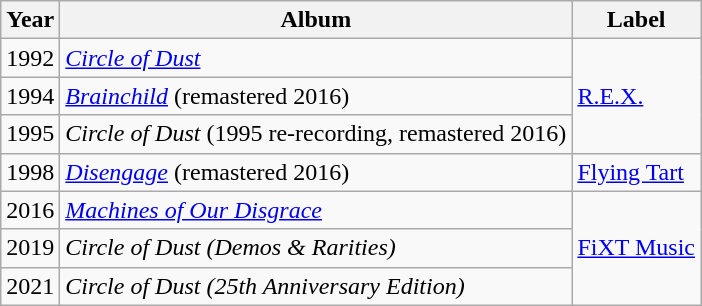<table class=wikitable>
<tr>
<th>Year</th>
<th>Album</th>
<th>Label</th>
</tr>
<tr>
<td>1992</td>
<td><em><a href='#'>Circle of Dust</a></em></td>
<td rowspan=3><a href='#'>R.E.X.</a></td>
</tr>
<tr>
<td>1994</td>
<td><em><a href='#'>Brainchild</a></em> (remastered 2016)</td>
</tr>
<tr>
<td>1995</td>
<td><em>Circle of Dust</em> (1995 re-recording, remastered 2016)</td>
</tr>
<tr>
<td>1998</td>
<td><em><a href='#'>Disengage</a></em> (remastered 2016)</td>
<td><a href='#'>Flying Tart</a></td>
</tr>
<tr>
<td>2016</td>
<td><em><a href='#'>Machines of Our Disgrace</a></em></td>
<td rowspan=3><a href='#'>FiXT Music</a></td>
</tr>
<tr>
<td>2019</td>
<td><em>Circle of Dust (Demos & Rarities)</em></td>
</tr>
<tr>
<td>2021</td>
<td><em>Circle of Dust (25th Anniversary Edition)</em></td>
</tr>
</table>
